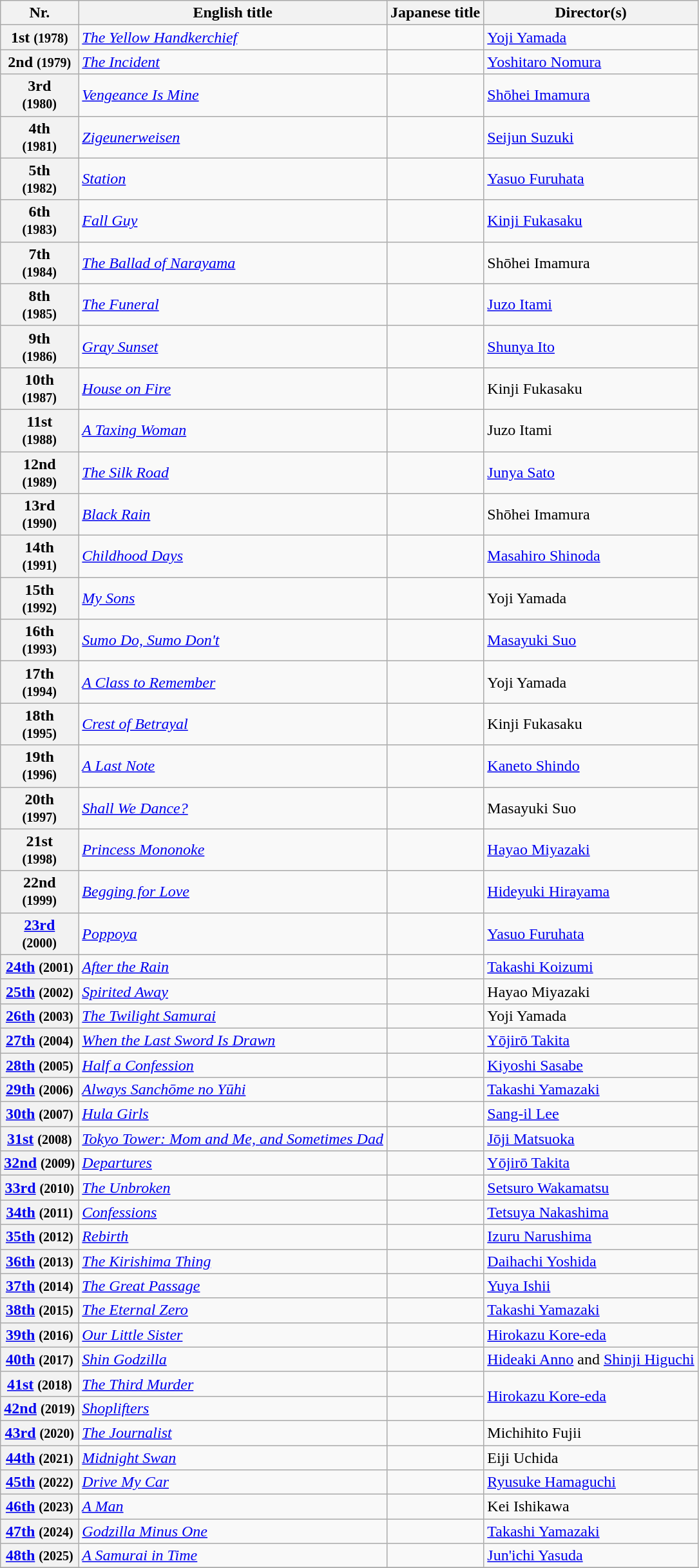<table class="wikitable">
<tr>
<th>Nr.</th>
<th>English title</th>
<th>Japanese title</th>
<th>Director(s)</th>
</tr>
<tr>
<th>1st <small>(1978)</small></th>
<td><em><a href='#'>The Yellow Handkerchief</a></em></td>
<td></td>
<td><a href='#'>Yoji Yamada</a></td>
</tr>
<tr>
<th>2nd <small>(1979)</small></th>
<td><em><a href='#'>The Incident</a></em></td>
<td></td>
<td><a href='#'>Yoshitaro Nomura</a></td>
</tr>
<tr>
<th>3rd<br><small>(1980)</small></th>
<td><em><a href='#'>Vengeance Is Mine</a></em></td>
<td></td>
<td><a href='#'>Shōhei Imamura</a></td>
</tr>
<tr>
<th>4th<br><small>(1981)</small></th>
<td><em><a href='#'>Zigeunerweisen</a></em></td>
<td></td>
<td><a href='#'>Seijun Suzuki</a></td>
</tr>
<tr>
<th>5th<br><small>(1982)</small></th>
<td><em><a href='#'>Station</a></em></td>
<td></td>
<td><a href='#'>Yasuo Furuhata</a></td>
</tr>
<tr>
<th>6th<br><small>(1983)</small></th>
<td><em><a href='#'>Fall Guy</a></em></td>
<td></td>
<td><a href='#'>Kinji Fukasaku</a></td>
</tr>
<tr>
<th>7th<br><small>(1984)</small></th>
<td><em><a href='#'>The Ballad of Narayama</a></em></td>
<td></td>
<td>Shōhei Imamura</td>
</tr>
<tr>
<th>8th<br><small>(1985)</small></th>
<td><em><a href='#'>The Funeral</a></em></td>
<td></td>
<td><a href='#'>Juzo Itami</a></td>
</tr>
<tr>
<th>9th<br><small>(1986)</small></th>
<td><em><a href='#'>Gray Sunset</a></em></td>
<td></td>
<td><a href='#'>Shunya Ito</a></td>
</tr>
<tr>
<th>10th<br><small>(1987)</small></th>
<td><em><a href='#'>House on Fire</a></em></td>
<td></td>
<td>Kinji Fukasaku</td>
</tr>
<tr>
<th>11st<br><small>(1988)</small></th>
<td><em><a href='#'>A Taxing Woman</a></em></td>
<td></td>
<td>Juzo Itami</td>
</tr>
<tr>
<th>12nd<br><small>(1989)</small></th>
<td><em><a href='#'>The Silk Road</a></em></td>
<td></td>
<td><a href='#'>Junya Sato</a></td>
</tr>
<tr>
<th>13rd<br><small>(1990)</small></th>
<td><em><a href='#'>Black Rain</a></em></td>
<td></td>
<td>Shōhei Imamura</td>
</tr>
<tr>
<th>14th<br><small>(1991)</small></th>
<td><em><a href='#'>Childhood Days</a></em></td>
<td></td>
<td><a href='#'>Masahiro Shinoda</a></td>
</tr>
<tr>
<th>15th<br><small>(1992)</small></th>
<td><em><a href='#'>My Sons</a></em></td>
<td></td>
<td>Yoji Yamada</td>
</tr>
<tr>
<th>16th<br><small>(1993)</small></th>
<td><em><a href='#'>Sumo Do, Sumo Don't</a></em></td>
<td></td>
<td><a href='#'>Masayuki Suo</a></td>
</tr>
<tr>
<th>17th<br><small>(1994)</small></th>
<td><em><a href='#'>A Class to Remember</a></em></td>
<td></td>
<td>Yoji Yamada</td>
</tr>
<tr>
<th>18th<br><small>(1995)</small></th>
<td><em><a href='#'>Crest of Betrayal</a></em></td>
<td></td>
<td>Kinji Fukasaku</td>
</tr>
<tr>
<th>19th<br><small>(1996)</small></th>
<td><em><a href='#'>A Last Note</a></em></td>
<td></td>
<td><a href='#'>Kaneto Shindo</a></td>
</tr>
<tr>
<th>20th<br><small>(1997)</small></th>
<td><em><a href='#'>Shall We Dance?</a></em></td>
<td></td>
<td>Masayuki Suo</td>
</tr>
<tr>
<th>21st<br><small>(1998)</small></th>
<td><em><a href='#'>Princess Mononoke</a></em></td>
<td></td>
<td><a href='#'>Hayao Miyazaki</a></td>
</tr>
<tr>
<th>22nd<br><small>(1999)</small></th>
<td><em><a href='#'>Begging for Love</a></em></td>
<td></td>
<td><a href='#'>Hideyuki Hirayama</a></td>
</tr>
<tr>
<th><a href='#'>23rd</a><br><small>(2000)</small></th>
<td><em><a href='#'>Poppoya</a></em></td>
<td></td>
<td><a href='#'>Yasuo Furuhata</a></td>
</tr>
<tr>
<th><a href='#'>24th</a> <small>(2001)</small></th>
<td><em><a href='#'>After the Rain</a></em></td>
<td></td>
<td><a href='#'>Takashi Koizumi</a></td>
</tr>
<tr>
<th><a href='#'>25th</a> <small>(2002)</small></th>
<td><em><a href='#'>Spirited Away</a></em></td>
<td></td>
<td>Hayao Miyazaki</td>
</tr>
<tr>
<th><a href='#'>26th</a> <small>(2003)</small></th>
<td><em><a href='#'>The Twilight Samurai</a></em></td>
<td></td>
<td>Yoji Yamada</td>
</tr>
<tr>
<th><a href='#'>27th</a> <small>(2004)</small></th>
<td><em><a href='#'>When the Last Sword Is Drawn</a></em></td>
<td></td>
<td><a href='#'>Yōjirō Takita</a></td>
</tr>
<tr>
<th><a href='#'>28th</a> <small>(2005)</small></th>
<td><em><a href='#'>Half a Confession</a></em></td>
<td></td>
<td><a href='#'>Kiyoshi Sasabe</a></td>
</tr>
<tr>
<th><a href='#'>29th</a> <small>(2006)</small></th>
<td><em><a href='#'>Always Sanchōme no Yūhi</a></em></td>
<td></td>
<td><a href='#'>Takashi Yamazaki</a></td>
</tr>
<tr>
<th><a href='#'>30th</a> <small>(2007)</small></th>
<td><em><a href='#'>Hula Girls</a></em></td>
<td></td>
<td><a href='#'>Sang-il Lee</a></td>
</tr>
<tr>
<th><a href='#'>31st</a> <small>(2008)</small></th>
<td><em><a href='#'>Tokyo Tower: Mom and Me, and Sometimes Dad</a></em></td>
<td></td>
<td><a href='#'>Jōji Matsuoka</a></td>
</tr>
<tr>
<th><a href='#'>32nd</a> <small>(2009)</small></th>
<td><em><a href='#'>Departures</a></em></td>
<td></td>
<td><a href='#'>Yōjirō Takita</a></td>
</tr>
<tr>
<th><a href='#'>33rd</a> <small>(2010)</small></th>
<td><em><a href='#'>The Unbroken</a></em></td>
<td></td>
<td><a href='#'>Setsuro Wakamatsu</a></td>
</tr>
<tr>
<th><a href='#'>34th</a> <small>(2011)</small></th>
<td><em><a href='#'>Confessions</a></em></td>
<td></td>
<td><a href='#'>Tetsuya Nakashima</a></td>
</tr>
<tr>
<th><a href='#'>35th</a> <small>(2012)</small></th>
<td><em><a href='#'>Rebirth</a></em></td>
<td></td>
<td><a href='#'>Izuru Narushima</a></td>
</tr>
<tr>
<th><a href='#'>36th</a> <small>(2013)</small></th>
<td><em><a href='#'>The Kirishima Thing</a></em></td>
<td></td>
<td><a href='#'>Daihachi Yoshida</a></td>
</tr>
<tr>
<th><a href='#'>37th</a> <small>(2014)</small></th>
<td><em><a href='#'>The Great Passage</a></em></td>
<td></td>
<td><a href='#'>Yuya Ishii</a></td>
</tr>
<tr>
<th><a href='#'>38th</a> <small>(2015)</small></th>
<td><em><a href='#'>The Eternal Zero</a></em></td>
<td></td>
<td><a href='#'>Takashi Yamazaki</a></td>
</tr>
<tr>
<th><a href='#'>39th</a> <small>(2016)</small></th>
<td><em><a href='#'>Our Little Sister</a></em></td>
<td></td>
<td><a href='#'>Hirokazu Kore-eda</a></td>
</tr>
<tr>
<th><a href='#'>40th</a> <small>(2017)</small></th>
<td><em><a href='#'>Shin Godzilla</a></em></td>
<td></td>
<td><a href='#'>Hideaki Anno</a> and <a href='#'>Shinji Higuchi</a></td>
</tr>
<tr>
<th><a href='#'>41st</a> <small>(2018)</small></th>
<td><em><a href='#'>The Third Murder</a></em></td>
<td></td>
<td rowspan="2"><a href='#'>Hirokazu Kore-eda</a></td>
</tr>
<tr>
<th><a href='#'>42nd</a> <small>(2019)</small></th>
<td><em><a href='#'>Shoplifters</a></em></td>
<td></td>
</tr>
<tr>
<th><a href='#'>43rd</a> <small>(2020)</small></th>
<td><em><a href='#'>The Journalist</a></em></td>
<td></td>
<td>Michihito Fujii</td>
</tr>
<tr>
<th><a href='#'>44th</a> <small>(2021)</small></th>
<td><em><a href='#'>Midnight Swan</a></em></td>
<td></td>
<td>Eiji Uchida</td>
</tr>
<tr>
<th><a href='#'>45th</a> <small>(2022)</small></th>
<td><em><a href='#'>Drive My Car</a></em></td>
<td></td>
<td><a href='#'>Ryusuke Hamaguchi</a></td>
</tr>
<tr>
<th><a href='#'>46th</a> <small>(2023)</small></th>
<td><em><a href='#'>A Man</a></em></td>
<td></td>
<td>Kei Ishikawa</td>
</tr>
<tr>
<th><a href='#'>47th</a> <small>(2024)</small></th>
<td><em><a href='#'>Godzilla Minus One</a></em></td>
<td></td>
<td><a href='#'>Takashi Yamazaki</a></td>
</tr>
<tr>
<th><a href='#'>48th</a> <small>(2025)</small></th>
<td><em><a href='#'>A Samurai in Time</a></em></td>
<td></td>
<td><a href='#'>Jun'ichi Yasuda </a></td>
</tr>
<tr>
</tr>
</table>
